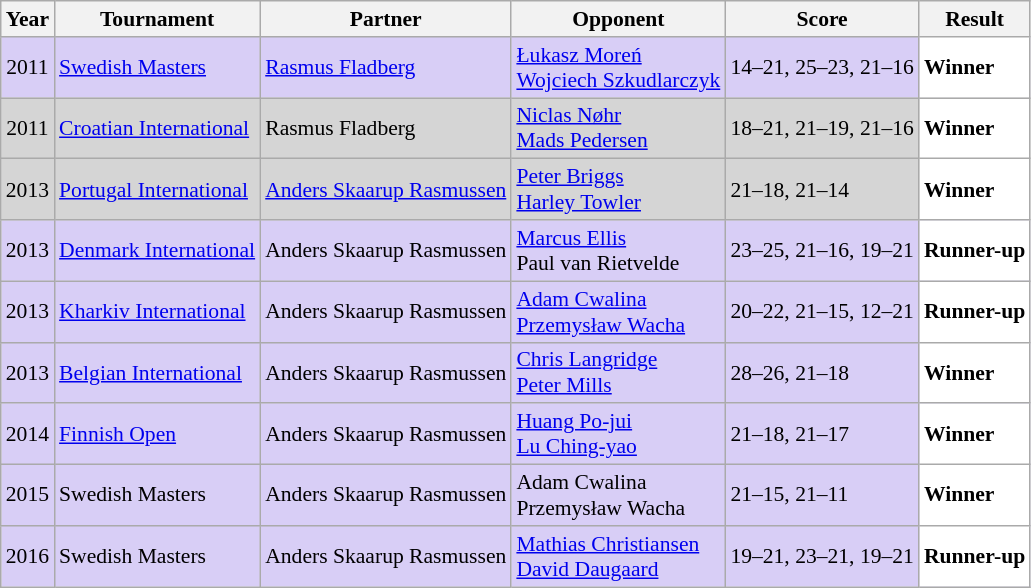<table class="sortable wikitable" style="font-size: 90%;">
<tr>
<th>Year</th>
<th>Tournament</th>
<th>Partner</th>
<th>Opponent</th>
<th>Score</th>
<th>Result</th>
</tr>
<tr style="background:#D8CEF6">
<td align="center">2011</td>
<td align="left"><a href='#'>Swedish Masters</a></td>
<td align="left"> <a href='#'>Rasmus Fladberg</a></td>
<td align="left"> <a href='#'>Łukasz Moreń</a><br> <a href='#'>Wojciech Szkudlarczyk</a></td>
<td align="left">14–21, 25–23, 21–16</td>
<td style="text-align:left; background:white"> <strong>Winner</strong></td>
</tr>
<tr style="background:#D5D5D5">
<td align="center">2011</td>
<td align="left"><a href='#'>Croatian International</a></td>
<td align="left"> Rasmus Fladberg</td>
<td align="left"> <a href='#'>Niclas Nøhr</a><br> <a href='#'>Mads Pedersen</a></td>
<td align="left">18–21, 21–19, 21–16</td>
<td style="text-align:left; background:white"> <strong>Winner</strong></td>
</tr>
<tr style="background:#D5D5D5">
<td align="center">2013</td>
<td align="left"><a href='#'>Portugal International</a></td>
<td align="left"> <a href='#'>Anders Skaarup Rasmussen</a></td>
<td align="left"> <a href='#'>Peter Briggs</a><br> <a href='#'>Harley Towler</a></td>
<td align="left">21–18, 21–14</td>
<td style="text-align:left; background:white"> <strong>Winner</strong></td>
</tr>
<tr style="background:#D8CEF6">
<td align="center">2013</td>
<td align="left"><a href='#'>Denmark International</a></td>
<td align="left"> Anders Skaarup Rasmussen</td>
<td align="left"> <a href='#'>Marcus Ellis</a><br> Paul van Rietvelde</td>
<td align="left">23–25, 21–16, 19–21</td>
<td style="text-align:left; background:white"> <strong>Runner-up</strong></td>
</tr>
<tr style="background:#D8CEF6">
<td align="center">2013</td>
<td align="left"><a href='#'>Kharkiv International</a></td>
<td align="left"> Anders Skaarup Rasmussen</td>
<td align="left"> <a href='#'>Adam Cwalina</a><br> <a href='#'>Przemysław Wacha</a></td>
<td align="left">20–22, 21–15, 12–21</td>
<td style="text-align:left; background:white"> <strong>Runner-up</strong></td>
</tr>
<tr style="background:#D8CEF6">
<td align="center">2013</td>
<td align="left"><a href='#'>Belgian International</a></td>
<td align="left"> Anders Skaarup Rasmussen</td>
<td align="left"> <a href='#'>Chris Langridge</a><br> <a href='#'>Peter Mills</a></td>
<td align="left">28–26, 21–18</td>
<td style="text-align:left; background:white"> <strong>Winner</strong></td>
</tr>
<tr style="background:#D8CEF6">
<td align="center">2014</td>
<td align="left"><a href='#'>Finnish Open</a></td>
<td align="left"> Anders Skaarup Rasmussen</td>
<td align="left"> <a href='#'>Huang Po-jui</a><br> <a href='#'>Lu Ching-yao</a></td>
<td align="left">21–18, 21–17</td>
<td style="text-align:left; background:white"> <strong>Winner</strong></td>
</tr>
<tr style="background:#D8CEF6">
<td align="center">2015</td>
<td align="left">Swedish Masters</td>
<td align="left"> Anders Skaarup Rasmussen</td>
<td align="left"> Adam Cwalina<br> Przemysław Wacha</td>
<td align="left">21–15, 21–11</td>
<td style="text-align:left; background:white"> <strong>Winner</strong></td>
</tr>
<tr style="background:#D8CEF6">
<td align="center">2016</td>
<td align="left">Swedish Masters</td>
<td align="left"> Anders Skaarup Rasmussen</td>
<td align="left"> <a href='#'>Mathias Christiansen</a><br> <a href='#'>David Daugaard</a></td>
<td align="left">19–21, 23–21, 19–21</td>
<td style="text-align:left; background:white"> <strong>Runner-up</strong></td>
</tr>
</table>
